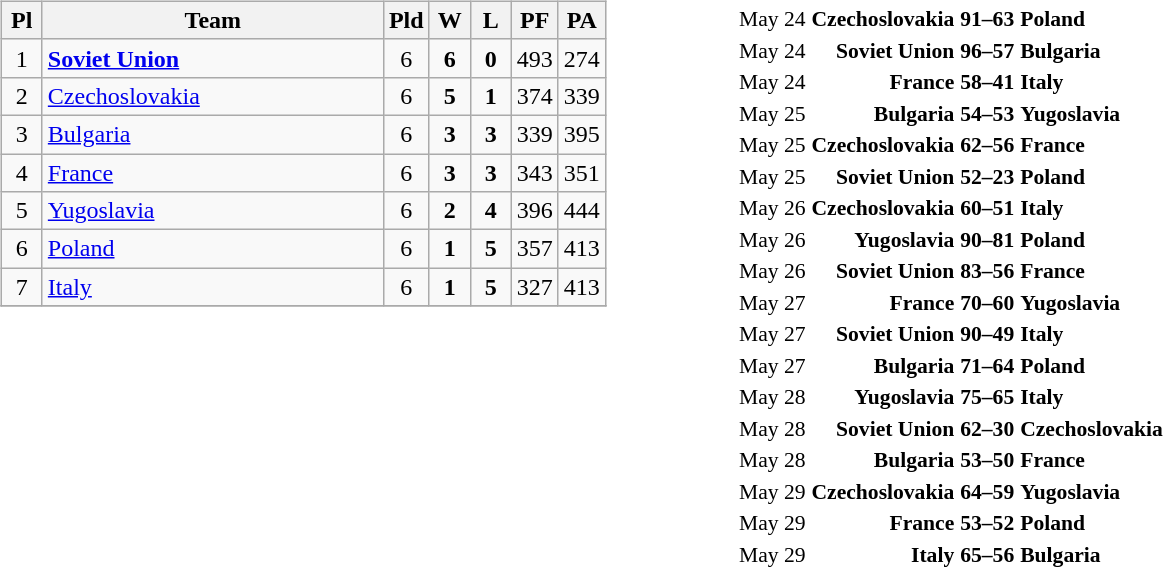<table>
<tr>
<td width="50%"><br><table class="wikitable" style="text-align: center;">
<tr>
<th width=20>Pl</th>
<th width=220>Team</th>
<th width=20>Pld</th>
<th width=20>W</th>
<th width=20>L</th>
<th width=20>PF</th>
<th width=20>PA</th>
</tr>
<tr>
<td>1</td>
<td align="left"> <strong><a href='#'>Soviet Union</a></strong></td>
<td>6</td>
<td><strong>6</strong></td>
<td><strong>0</strong></td>
<td>493</td>
<td>274</td>
</tr>
<tr>
<td>2</td>
<td align="left"> <a href='#'>Czechoslovakia</a></td>
<td>6</td>
<td><strong>5</strong></td>
<td><strong>1</strong></td>
<td>374</td>
<td>339</td>
</tr>
<tr>
<td>3</td>
<td align="left"> <a href='#'>Bulgaria</a></td>
<td>6</td>
<td><strong>3</strong></td>
<td><strong>3</strong></td>
<td>339</td>
<td>395</td>
</tr>
<tr>
<td>4</td>
<td align="left"> <a href='#'>France</a></td>
<td>6</td>
<td><strong>3</strong></td>
<td><strong>3</strong></td>
<td>343</td>
<td>351</td>
</tr>
<tr>
<td>5</td>
<td align="left"> <a href='#'>Yugoslavia</a></td>
<td>6</td>
<td><strong>2</strong></td>
<td><strong>4</strong></td>
<td>396</td>
<td>444</td>
</tr>
<tr>
<td>6</td>
<td align="left"> <a href='#'>Poland</a></td>
<td>6</td>
<td><strong>1</strong></td>
<td><strong>5</strong></td>
<td>357</td>
<td>413</td>
</tr>
<tr>
<td>7</td>
<td align="left"> <a href='#'>Italy</a></td>
<td>6</td>
<td><strong>1</strong></td>
<td><strong>5</strong></td>
<td>327</td>
<td>413</td>
</tr>
<tr>
</tr>
</table>
<br>
<br>
<br>
<br>
<br>
<br>
<br>
<br>
<br>
<br></td>
<td><br><table style="font-size:90%; margin: 0 auto;">
<tr>
<td>May 24</td>
<td align="right"><strong>Czechoslovakia</strong> </td>
<td align="center"><strong>91–63</strong></td>
<td><strong> Poland</strong></td>
</tr>
<tr>
<td>May 24</td>
<td align="right"><strong>Soviet Union</strong> </td>
<td align="center"><strong>96–57</strong></td>
<td><strong> Bulgaria</strong></td>
</tr>
<tr>
<td>May 24</td>
<td align="right"><strong>France</strong> </td>
<td align="center"><strong>58–41</strong></td>
<td><strong> Italy</strong></td>
</tr>
<tr>
<td>May 25</td>
<td align="right"><strong>Bulgaria</strong> </td>
<td align="center"><strong>54–53</strong></td>
<td><strong> Yugoslavia</strong></td>
</tr>
<tr>
<td>May 25</td>
<td align="right"><strong>Czechoslovakia</strong> </td>
<td align="center"><strong>62–56</strong></td>
<td><strong> France</strong></td>
</tr>
<tr>
<td>May 25</td>
<td align="right"><strong>Soviet Union</strong> </td>
<td align="center"><strong>52–23</strong></td>
<td><strong> Poland</strong></td>
</tr>
<tr>
<td>May 26</td>
<td align="right"><strong>Czechoslovakia</strong> </td>
<td align="center"><strong>60–51</strong></td>
<td><strong> Italy</strong></td>
</tr>
<tr>
<td>May 26</td>
<td align="right"><strong>Yugoslavia</strong> </td>
<td align="center"><strong>90–81</strong></td>
<td><strong> Poland</strong></td>
</tr>
<tr>
<td>May 26</td>
<td align="right"><strong>Soviet Union</strong> </td>
<td align="center"><strong>83–56</strong></td>
<td><strong> France</strong></td>
</tr>
<tr>
<td>May 27</td>
<td align="right"><strong>France</strong> </td>
<td align="center"><strong>70–60</strong></td>
<td><strong> Yugoslavia</strong></td>
</tr>
<tr>
<td>May 27</td>
<td align="right"><strong>Soviet Union</strong> </td>
<td align="center"><strong>90–49</strong></td>
<td><strong> Italy</strong></td>
</tr>
<tr>
<td>May 27</td>
<td align="right"><strong>Bulgaria</strong> </td>
<td align="center"><strong>71–64</strong></td>
<td><strong> Poland</strong></td>
</tr>
<tr>
<td>May 28</td>
<td align="right"><strong>Yugoslavia</strong> </td>
<td align="center"><strong>75–65</strong></td>
<td><strong> Italy</strong></td>
</tr>
<tr>
<td>May 28</td>
<td align="right"><strong>Soviet Union</strong> </td>
<td align="center"><strong>62–30</strong></td>
<td><strong> Czechoslovakia</strong></td>
</tr>
<tr>
<td>May 28</td>
<td align="right"><strong>Bulgaria</strong> </td>
<td align="center"><strong>53–50</strong></td>
<td><strong> France</strong></td>
</tr>
<tr>
<td>May 29</td>
<td align="right"><strong>Czechoslovakia</strong> </td>
<td align="center"><strong>64–59</strong></td>
<td><strong> Yugoslavia</strong></td>
</tr>
<tr>
<td>May 29</td>
<td align="right"><strong>France</strong> </td>
<td align="center"><strong>53–52</strong></td>
<td><strong> Poland</strong></td>
</tr>
<tr>
<td>May 29</td>
<td align="right"><strong>Italy</strong> </td>
<td align="center"><strong>65–56</strong></td>
<td><strong> Bulgaria</strong></td>
</tr>
<tr>
</tr>
</table>
</td>
</tr>
</table>
